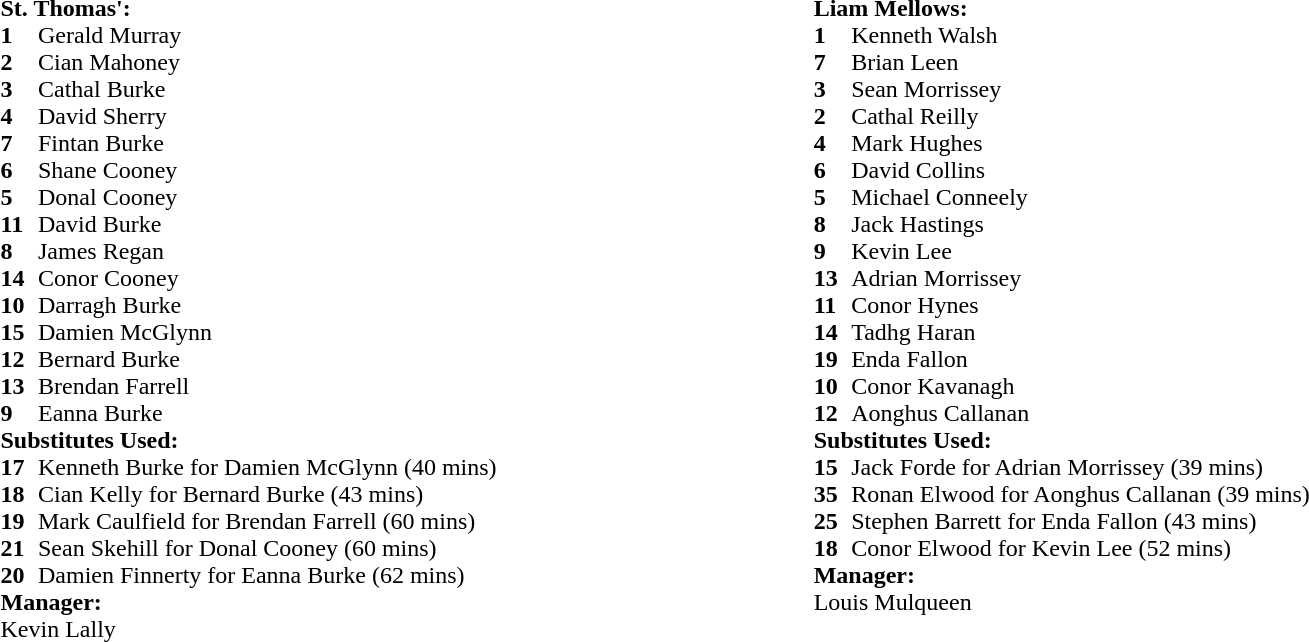<table style="width:75%;">
<tr>
<td style="vertical-align:top; width:50%;"><br><table style="font-size: 100%" cellspacing="0" cellpadding="0">
<tr>
<td colspan="4"><strong>St. Thomas':</strong></td>
</tr>
<tr>
<th width=25></th>
</tr>
<tr>
<td><strong>1</strong></td>
<td>Gerald Murray</td>
</tr>
<tr>
<td><strong>2</strong></td>
<td>Cian Mahoney</td>
</tr>
<tr>
<td><strong>3</strong></td>
<td>Cathal Burke</td>
</tr>
<tr>
<td><strong>4</strong></td>
<td>David Sherry</td>
</tr>
<tr>
<td><strong>7</strong></td>
<td>Fintan Burke</td>
</tr>
<tr>
<td><strong>6</strong></td>
<td>Shane Cooney</td>
</tr>
<tr>
<td><strong>5</strong></td>
<td>Donal Cooney</td>
</tr>
<tr>
<td><strong>11</strong></td>
<td>David Burke</td>
</tr>
<tr>
<td><strong>8</strong></td>
<td>James Regan</td>
</tr>
<tr>
<td><strong>14</strong></td>
<td>Conor Cooney</td>
</tr>
<tr>
<td><strong>10</strong></td>
<td>Darragh Burke</td>
</tr>
<tr>
<td><strong>15</strong></td>
<td>Damien McGlynn</td>
</tr>
<tr>
<td><strong>12</strong></td>
<td>Bernard Burke</td>
</tr>
<tr>
<td><strong>13</strong></td>
<td>Brendan Farrell</td>
</tr>
<tr>
<td><strong>9</strong></td>
<td>Eanna Burke</td>
</tr>
<tr>
<td colspan=3><strong>Substitutes Used:</strong></td>
</tr>
<tr>
<td><strong>17</strong></td>
<td>Kenneth Burke for Damien McGlynn (40 mins)</td>
</tr>
<tr>
<td><strong>18</strong></td>
<td>Cian Kelly for Bernard Burke (43 mins)</td>
</tr>
<tr>
<td><strong>19</strong></td>
<td>Mark Caulfield for Brendan Farrell (60 mins)</td>
</tr>
<tr>
<td><strong>21</strong></td>
<td>Sean Skehill for Donal Cooney (60 mins)</td>
</tr>
<tr>
<td><strong>20</strong></td>
<td>Damien Finnerty for Eanna Burke (62 mins)</td>
</tr>
<tr>
<td colspan=3><strong>Manager:</strong></td>
</tr>
<tr>
<td colspan=4>Kevin Lally</td>
</tr>
</table>
</td>
<td style="vertical-align:top; width:50%;"><br><table cellspacing="0" cellpadding="0" style="font-size:100%; margin:auto;">
<tr>
<td colspan="4"><strong>Liam Mellows:</strong></td>
</tr>
<tr>
<th width=25></th>
</tr>
<tr>
<td><strong>1</strong></td>
<td>Kenneth Walsh</td>
</tr>
<tr>
<td><strong>7</strong></td>
<td>Brian Leen</td>
</tr>
<tr>
<td><strong>3</strong></td>
<td>Sean Morrissey</td>
</tr>
<tr>
<td><strong>2</strong></td>
<td>Cathal Reilly</td>
</tr>
<tr>
<td><strong>4</strong></td>
<td>Mark Hughes</td>
</tr>
<tr>
<td><strong>6</strong></td>
<td>David Collins</td>
</tr>
<tr>
<td><strong>5</strong></td>
<td>Michael Conneely</td>
</tr>
<tr>
<td><strong>8</strong></td>
<td>Jack Hastings</td>
</tr>
<tr>
<td><strong>9</strong></td>
<td>Kevin Lee</td>
</tr>
<tr>
<td><strong>13</strong></td>
<td>Adrian Morrissey</td>
</tr>
<tr>
<td><strong>11</strong></td>
<td>Conor Hynes</td>
</tr>
<tr>
<td><strong>14</strong></td>
<td>Tadhg Haran</td>
</tr>
<tr>
<td><strong>19</strong></td>
<td>Enda Fallon</td>
</tr>
<tr>
<td><strong>10</strong></td>
<td>Conor Kavanagh</td>
</tr>
<tr>
<td><strong>12</strong></td>
<td>Aonghus Callanan</td>
</tr>
<tr>
<td colspan=3><strong>Substitutes Used:</strong></td>
</tr>
<tr>
<td><strong>15</strong></td>
<td>Jack Forde for Adrian Morrissey (39 mins)</td>
</tr>
<tr>
<td><strong>35</strong></td>
<td>Ronan Elwood for Aonghus Callanan (39 mins)</td>
</tr>
<tr>
<td><strong>25</strong></td>
<td>Stephen Barrett for Enda Fallon (43 mins)</td>
</tr>
<tr>
<td><strong>18</strong></td>
<td>Conor Elwood for Kevin Lee (52 mins)</td>
</tr>
<tr>
<td colspan=3><strong>Manager:</strong></td>
</tr>
<tr>
<td colspan=4>Louis Mulqueen</td>
</tr>
</table>
</td>
</tr>
</table>
